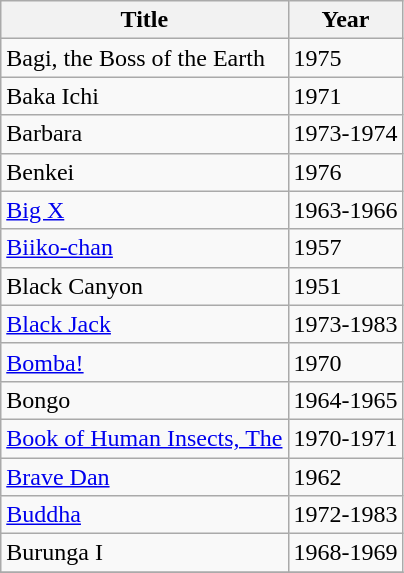<table class="wikitable sortable">
<tr>
<th>Title</th>
<th>Year</th>
</tr>
<tr>
<td>Bagi, the Boss of the Earth</td>
<td>1975</td>
</tr>
<tr>
<td>Baka Ichi</td>
<td>1971</td>
</tr>
<tr>
<td>Barbara</td>
<td>1973-1974</td>
</tr>
<tr>
<td>Benkei</td>
<td>1976</td>
</tr>
<tr>
<td><a href='#'>Big X</a></td>
<td>1963-1966</td>
</tr>
<tr>
<td><a href='#'>Biiko-chan</a></td>
<td>1957</td>
</tr>
<tr>
<td>Black Canyon</td>
<td>1951</td>
</tr>
<tr>
<td><a href='#'>Black Jack</a></td>
<td>1973-1983</td>
</tr>
<tr>
<td><a href='#'>Bomba!</a></td>
<td>1970</td>
</tr>
<tr>
<td>Bongo</td>
<td>1964-1965</td>
</tr>
<tr>
<td><a href='#'>Book of Human Insects, The</a></td>
<td>1970-1971</td>
</tr>
<tr>
<td><a href='#'>Brave Dan</a></td>
<td>1962</td>
</tr>
<tr>
<td><a href='#'>Buddha</a></td>
<td>1972-1983</td>
</tr>
<tr>
<td>Burunga I</td>
<td>1968-1969</td>
</tr>
<tr>
</tr>
</table>
